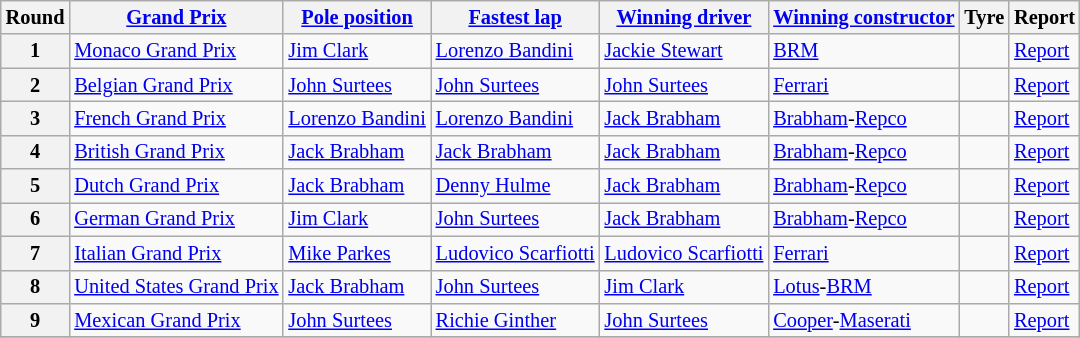<table class="wikitable" style="font-size:85%">
<tr>
<th>Round</th>
<th><a href='#'>Grand Prix</a></th>
<th><a href='#'>Pole position</a></th>
<th><a href='#'>Fastest lap</a></th>
<th><a href='#'>Winning driver</a></th>
<th><a href='#'>Winning constructor</a></th>
<th>Tyre</th>
<th>Report</th>
</tr>
<tr>
<th>1</th>
<td> <a href='#'>Monaco Grand Prix</a></td>
<td> <a href='#'>Jim Clark</a></td>
<td> <a href='#'>Lorenzo Bandini</a></td>
<td> <a href='#'>Jackie Stewart</a></td>
<td> <a href='#'>BRM</a></td>
<td></td>
<td><a href='#'>Report</a></td>
</tr>
<tr>
<th>2</th>
<td> <a href='#'>Belgian Grand Prix</a></td>
<td> <a href='#'>John Surtees</a></td>
<td> <a href='#'>John Surtees</a></td>
<td> <a href='#'>John Surtees</a></td>
<td> <a href='#'>Ferrari</a></td>
<td></td>
<td><a href='#'>Report</a></td>
</tr>
<tr>
<th>3</th>
<td> <a href='#'>French Grand Prix</a></td>
<td> <a href='#'>Lorenzo Bandini</a></td>
<td> <a href='#'>Lorenzo Bandini</a></td>
<td> <a href='#'>Jack Brabham</a></td>
<td> <a href='#'>Brabham</a>-<a href='#'>Repco</a></td>
<td></td>
<td><a href='#'>Report</a></td>
</tr>
<tr>
<th>4</th>
<td> <a href='#'>British Grand Prix</a></td>
<td> <a href='#'>Jack Brabham</a></td>
<td> <a href='#'>Jack Brabham</a></td>
<td> <a href='#'>Jack Brabham</a></td>
<td> <a href='#'>Brabham</a>-<a href='#'>Repco</a></td>
<td></td>
<td><a href='#'>Report</a></td>
</tr>
<tr>
<th>5</th>
<td> <a href='#'>Dutch Grand Prix</a></td>
<td> <a href='#'>Jack Brabham</a></td>
<td> <a href='#'>Denny Hulme</a></td>
<td> <a href='#'>Jack Brabham</a></td>
<td> <a href='#'>Brabham</a>-<a href='#'>Repco</a></td>
<td></td>
<td><a href='#'>Report</a></td>
</tr>
<tr>
<th>6</th>
<td> <a href='#'>German Grand Prix</a></td>
<td> <a href='#'>Jim Clark</a></td>
<td> <a href='#'>John Surtees</a></td>
<td> <a href='#'>Jack Brabham</a></td>
<td> <a href='#'>Brabham</a>-<a href='#'>Repco</a></td>
<td></td>
<td><a href='#'>Report</a></td>
</tr>
<tr>
<th>7</th>
<td> <a href='#'>Italian Grand Prix</a></td>
<td> <a href='#'>Mike Parkes</a></td>
<td> <a href='#'>Ludovico Scarfiotti</a></td>
<td> <a href='#'>Ludovico Scarfiotti</a></td>
<td> <a href='#'>Ferrari</a></td>
<td></td>
<td><a href='#'>Report</a></td>
</tr>
<tr>
<th>8</th>
<td> <a href='#'>United States Grand Prix</a></td>
<td> <a href='#'>Jack Brabham</a></td>
<td> <a href='#'>John Surtees</a></td>
<td> <a href='#'>Jim Clark</a></td>
<td> <a href='#'>Lotus</a>-<a href='#'>BRM</a></td>
<td></td>
<td><a href='#'>Report</a></td>
</tr>
<tr>
<th>9</th>
<td> <a href='#'>Mexican Grand Prix</a></td>
<td> <a href='#'>John Surtees</a></td>
<td> <a href='#'>Richie Ginther</a></td>
<td> <a href='#'>John Surtees</a></td>
<td> <a href='#'>Cooper</a>-<a href='#'>Maserati</a></td>
<td></td>
<td><a href='#'>Report</a></td>
</tr>
<tr>
</tr>
</table>
